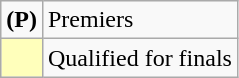<table class=wikitable>
<tr>
<td><strong>(P)</strong></td>
<td>Premiers</td>
</tr>
<tr>
<td bgcolor=FFFFBB></td>
<td>Qualified for finals</td>
</tr>
</table>
